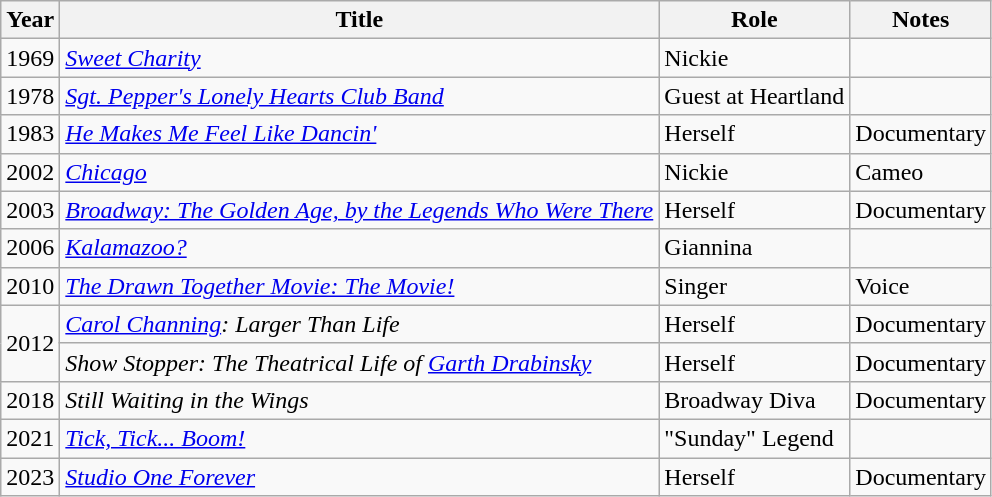<table class="wikitable sortable">
<tr>
<th>Year</th>
<th>Title</th>
<th>Role</th>
<th>Notes</th>
</tr>
<tr>
<td>1969</td>
<td><em><a href='#'>Sweet Charity</a></em></td>
<td>Nickie</td>
<td></td>
</tr>
<tr>
<td>1978</td>
<td><em><a href='#'>Sgt. Pepper's Lonely Hearts Club Band</a></em></td>
<td>Guest at Heartland</td>
<td></td>
</tr>
<tr>
<td>1983</td>
<td><em><a href='#'>He Makes Me Feel Like Dancin'</a></em></td>
<td>Herself</td>
<td>Documentary</td>
</tr>
<tr>
<td>2002</td>
<td><em><a href='#'>Chicago</a></em></td>
<td>Nickie</td>
<td>Cameo</td>
</tr>
<tr>
<td>2003</td>
<td><em><a href='#'>Broadway: The Golden Age, by the Legends Who Were There</a></em></td>
<td>Herself</td>
<td>Documentary</td>
</tr>
<tr>
<td>2006</td>
<td><em><a href='#'>Kalamazoo?</a></em></td>
<td>Giannina</td>
<td></td>
</tr>
<tr>
<td>2010</td>
<td><em><a href='#'>The Drawn Together Movie: The Movie!</a></em></td>
<td>Singer</td>
<td>Voice</td>
</tr>
<tr>
<td rowspan="2">2012</td>
<td><em><a href='#'>Carol Channing</a>: Larger Than Life</em></td>
<td>Herself</td>
<td>Documentary</td>
</tr>
<tr>
<td><em>Show Stopper: The Theatrical Life of <a href='#'>Garth Drabinsky</a></em></td>
<td>Herself</td>
<td>Documentary<br></td>
</tr>
<tr>
<td>2018</td>
<td><em>Still Waiting in the Wings</em></td>
<td>Broadway Diva</td>
<td>Documentary</td>
</tr>
<tr>
<td>2021</td>
<td><em><a href='#'>Tick, Tick... Boom!</a></em></td>
<td>"Sunday" Legend</td>
<td></td>
</tr>
<tr>
<td>2023</td>
<td><em><a href='#'>Studio One Forever</a></em></td>
<td>Herself</td>
<td>Documentary</td>
</tr>
</table>
